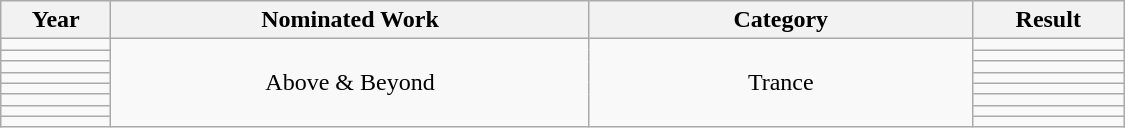<table class="wikitable" width="750" |>
<tr>
<th style="width:70px;">Year</th>
<th style="width:340px;">Nominated Work</th>
<th style="width:270px;">Category</th>
<th style="width:100px;">Result</th>
</tr>
<tr>
<td></td>
<td rowspan="8" style="text-align:center;">Above & Beyond</td>
<td rowspan="8" style="text-align:center;">Trance</td>
<td></td>
</tr>
<tr>
<td></td>
<td></td>
</tr>
<tr>
<td></td>
<td></td>
</tr>
<tr>
<td></td>
<td></td>
</tr>
<tr>
<td></td>
<td></td>
</tr>
<tr>
<td></td>
<td></td>
</tr>
<tr>
<td></td>
<td></td>
</tr>
<tr>
<td></td>
<td></td>
</tr>
</table>
